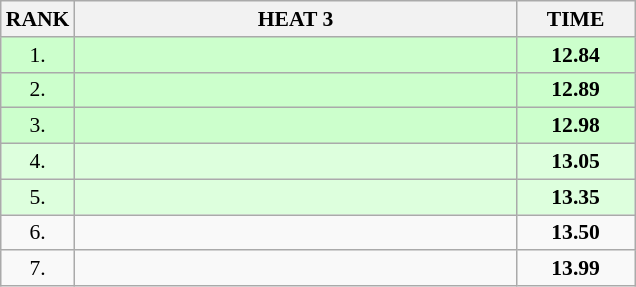<table class="wikitable" style="border-collapse: collapse; font-size: 90%;">
<tr>
<th>RANK</th>
<th style="width: 20em">HEAT 3</th>
<th style="width: 5em">TIME</th>
</tr>
<tr style="background:#ccffcc;">
<td align="center">1.</td>
<td></td>
<td align="center"><strong>12.84</strong></td>
</tr>
<tr style="background:#ccffcc;">
<td align="center">2.</td>
<td></td>
<td align="center"><strong>12.89</strong></td>
</tr>
<tr style="background:#ccffcc;">
<td align="center">3.</td>
<td></td>
<td align="center"><strong>12.98</strong></td>
</tr>
<tr style="background:#ddffdd;">
<td align="center">4.</td>
<td></td>
<td align="center"><strong>13.05</strong></td>
</tr>
<tr style="background:#ddffdd;">
<td align="center">5.</td>
<td></td>
<td align="center"><strong>13.35</strong></td>
</tr>
<tr>
<td align="center">6.</td>
<td></td>
<td align="center"><strong>13.50</strong></td>
</tr>
<tr>
<td align="center">7.</td>
<td></td>
<td align="center"><strong>13.99</strong></td>
</tr>
</table>
